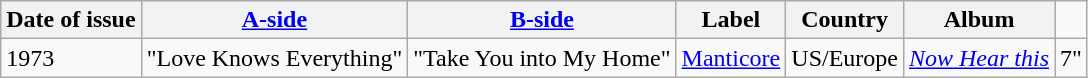<table class="wikitable">
<tr>
<th>Date of issue</th>
<th><a href='#'>A-side</a></th>
<th><a href='#'>B-side</a></th>
<th>Label</th>
<th>Country</th>
<th>Album</th>
</tr>
<tr>
<td>1973</td>
<td>"Love Knows Everything"</td>
<td>"Take You into My Home"</td>
<td><a href='#'>Manticore</a></td>
<td>US/Europe</td>
<td><em><a href='#'>Now Hear this</a></em></td>
<td align="center">7"</td>
</tr>
</table>
